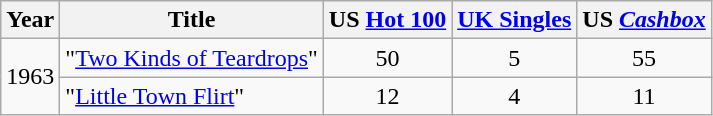<table class="wikitable">
<tr>
<th>Year</th>
<th>Title</th>
<th>US <a href='#'>Hot 100</a></th>
<th><a href='#'>UK Singles</a></th>
<th>US <em><a href='#'>Cashbox</a></em><em></th>
</tr>
<tr>
<td rowspan="2">1963</td>
<td>"<a href='#'>Two Kinds of Teardrops</a>"</td>
<td align="center">50</td>
<td align="center">5</td>
<td align="center">55</td>
</tr>
<tr>
<td>"<a href='#'>Little Town Flirt</a>"</td>
<td align="center">12</td>
<td align="center">4</td>
<td align="center">11</td>
</tr>
</table>
